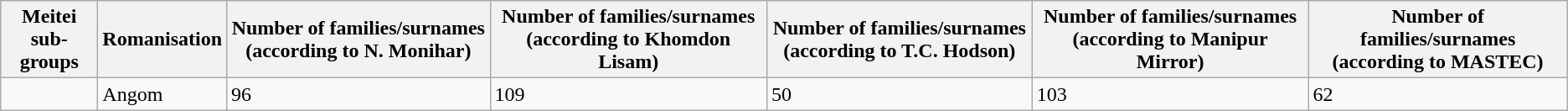<table class="wikitable sortable">
<tr>
<th>Meitei sub-groups</th>
<th>Romanisation</th>
<th>Number of families/surnames (according to  N. Monihar)</th>
<th>Number of families/surnames (according to Khomdon Lisam)</th>
<th>Number of families/surnames (according to T.C. Hodson)</th>
<th>Number of families/surnames (according to Manipur Mirror)</th>
<th>Number of families/surnames (according to MASTEC)</th>
</tr>
<tr>
<td></td>
<td>Angom</td>
<td>96</td>
<td>109</td>
<td>50</td>
<td>103</td>
<td>62</td>
</tr>
</table>
